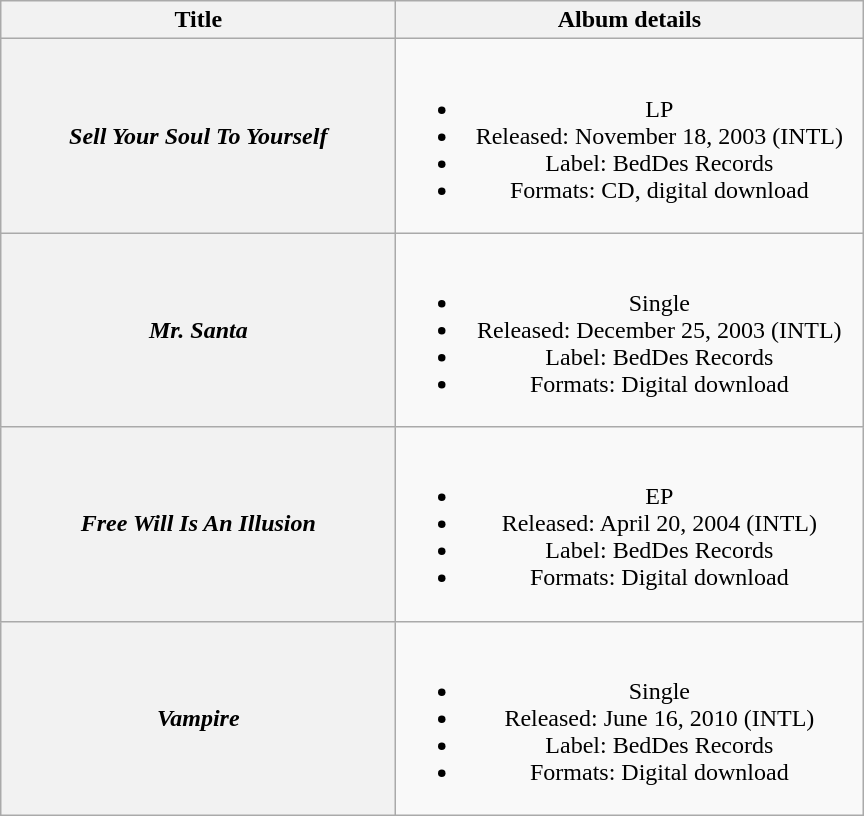<table class="wikitable plainrowheaders" style="text-align:center;">
<tr>
<th scope="col" style="width:16em;">Title</th>
<th scope="col" style="width:19em;">Album details</th>
</tr>
<tr>
<th scope="row"><em>Sell Your Soul To Yourself</em></th>
<td><br><ul><li>LP</li><li>Released: November 18, 2003 <span>(INTL)</span></li><li>Label: BedDes Records</li><li>Formats: CD, digital download</li></ul></td>
</tr>
<tr>
<th scope="row"><em>Mr. Santa</em></th>
<td><br><ul><li>Single</li><li>Released: December 25, 2003 <span>(INTL)</span></li><li>Label: BedDes Records</li><li>Formats: Digital download</li></ul></td>
</tr>
<tr>
<th scope="row"><em>Free Will Is An Illusion</em></th>
<td><br><ul><li>EP</li><li>Released: April 20, 2004 <span>(INTL)</span></li><li>Label: BedDes Records</li><li>Formats: Digital download</li></ul></td>
</tr>
<tr>
<th scope="row"><em>Vampire</em></th>
<td><br><ul><li>Single</li><li>Released: June 16, 2010 <span>(INTL)</span></li><li>Label: BedDes Records</li><li>Formats: Digital download</li></ul></td>
</tr>
</table>
